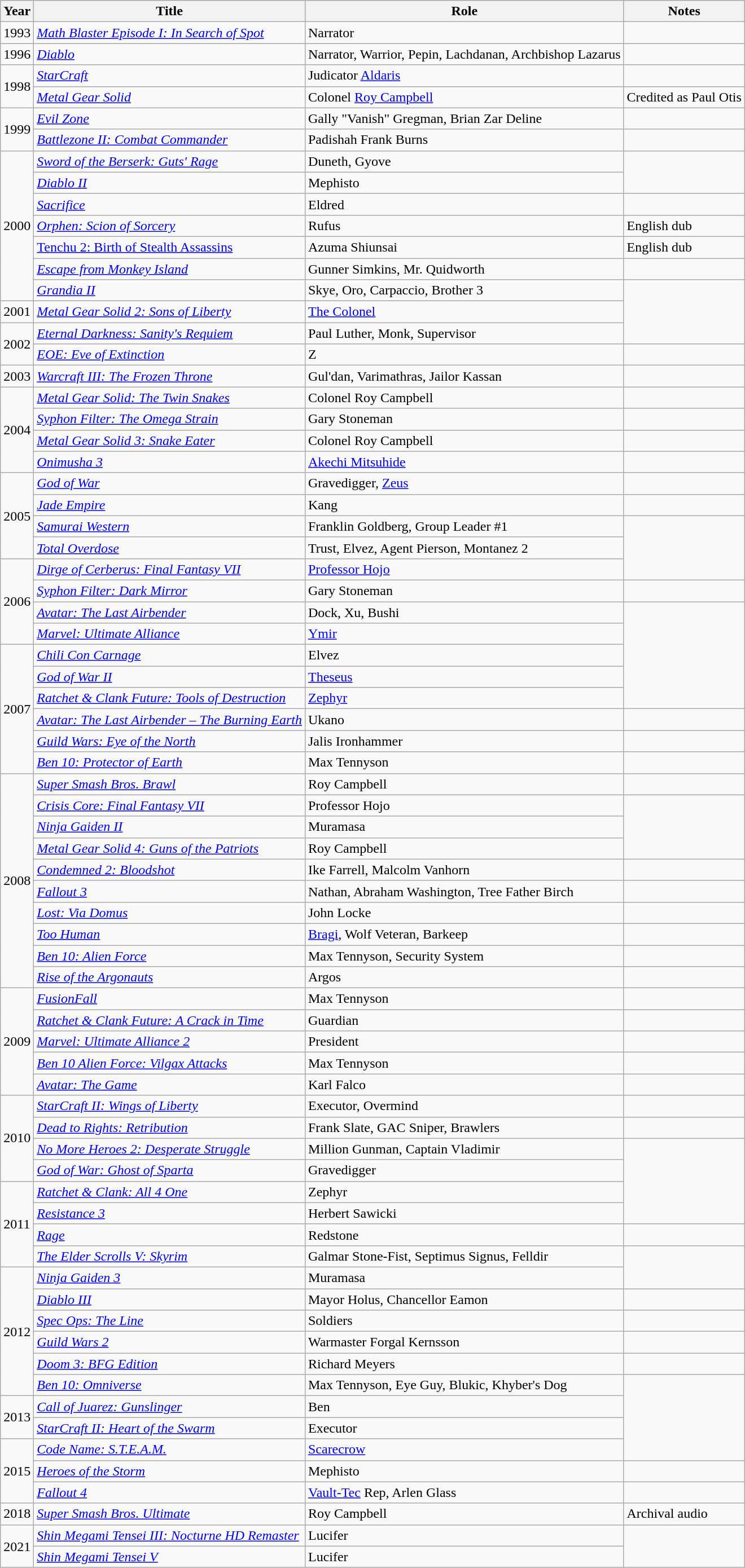<table class="wikitable sortable">
<tr>
<th>Year</th>
<th>Title</th>
<th>Role</th>
<th>Notes</th>
</tr>
<tr>
<td>1993</td>
<td><em><a href='#'>Math Blaster Episode I: In Search of Spot</a></em></td>
<td>Narrator</td>
<td></td>
</tr>
<tr>
<td>1996</td>
<td><em><a href='#'>Diablo</a></em></td>
<td>Narrator, Warrior, Pepin, Lachdanan, Archbishop Lazarus</td>
<td></td>
</tr>
<tr>
<td rowspan="2">1998</td>
<td><em><a href='#'>StarCraft</a></em></td>
<td>Judicator <a href='#'>Aldaris</a></td>
<td></td>
</tr>
<tr>
<td><em><a href='#'>Metal Gear Solid</a></em></td>
<td>Colonel <a href='#'>Roy Campbell</a></td>
<td>Credited as Paul Otis</td>
</tr>
<tr>
<td rowspan="2">1999</td>
<td><em><a href='#'>Evil Zone</a></em></td>
<td>Gally "Vanish" Gregman, Brian Zar Deline</td>
<td></td>
</tr>
<tr>
<td><em><a href='#'>Battlezone II: Combat Commander</a></em></td>
<td>Padishah Frank Burns</td>
<td></td>
</tr>
<tr>
<td rowspan="7">2000</td>
<td><em><a href='#'>Sword of the Berserk: Guts' Rage</a></em></td>
<td>Duneth, Gyove</td>
<td rowspan="2"></td>
</tr>
<tr>
<td><em><a href='#'>Diablo II</a></em></td>
<td>Mephisto</td>
</tr>
<tr>
<td><em><a href='#'>Sacrifice</a></em></td>
<td>Eldred</td>
<td></td>
</tr>
<tr>
<td><em><a href='#'>Orphen: Scion of Sorcery</a></em></td>
<td>Rufus</td>
<td>English dub</td>
</tr>
<tr>
<td><a href='#'>Tenchu 2: Birth of Stealth Assassins</a></td>
<td>Azuma Shiunsai</td>
<td>English dub</td>
</tr>
<tr>
<td><em><a href='#'>Escape from Monkey Island</a></em></td>
<td>Gunner Simkins, Mr. Quidworth</td>
<td></td>
</tr>
<tr>
<td><em><a href='#'>Grandia II</a></em></td>
<td>Skye, Oro, Carpaccio, Brother 3</td>
<td rowspan="3"></td>
</tr>
<tr>
<td>2001</td>
<td><em><a href='#'>Metal Gear Solid 2: Sons of Liberty</a></em></td>
<td><a href='#'>The Colonel</a></td>
</tr>
<tr>
<td rowspan="2">2002</td>
<td><em><a href='#'>Eternal Darkness: Sanity's Requiem</a></em></td>
<td>Paul Luther, Monk, Supervisor</td>
</tr>
<tr>
<td><em><a href='#'>EOE: Eve of Extinction</a></em></td>
<td>Z</td>
<td></td>
</tr>
<tr>
<td>2003</td>
<td><em><a href='#'>Warcraft III: The Frozen Throne</a></em></td>
<td>Gul'dan, Varimathras, Jailor Kassan</td>
<td></td>
</tr>
<tr>
<td rowspan="4">2004</td>
<td><em><a href='#'>Metal Gear Solid: The Twin Snakes</a></em></td>
<td>Colonel Roy Campbell</td>
<td></td>
</tr>
<tr>
<td><em><a href='#'>Syphon Filter: The Omega Strain</a></em></td>
<td>Gary Stoneman</td>
<td></td>
</tr>
<tr>
<td><em><a href='#'>Metal Gear Solid 3: Snake Eater</a></em></td>
<td>Colonel Roy Campbell</td>
<td></td>
</tr>
<tr>
<td><em><a href='#'>Onimusha 3</a></em></td>
<td><a href='#'>Akechi Mitsuhide</a></td>
<td></td>
</tr>
<tr>
<td rowspan="4">2005</td>
<td><em><a href='#'>God of War</a></em></td>
<td>Gravedigger, <a href='#'>Zeus</a></td>
<td></td>
</tr>
<tr>
<td><em><a href='#'>Jade Empire</a></em></td>
<td>Kang</td>
<td></td>
</tr>
<tr>
<td><em><a href='#'>Samurai Western</a></em></td>
<td>Franklin Goldberg, Group Leader #1</td>
<td rowspan="3"></td>
</tr>
<tr>
<td><em><a href='#'>Total Overdose</a></em></td>
<td>Trust, Elvez, Agent Pierson, Montanez 2</td>
</tr>
<tr>
<td rowspan="4">2006</td>
<td><em><a href='#'>Dirge of Cerberus: Final Fantasy VII</a></em></td>
<td><a href='#'>Professor Hojo</a></td>
</tr>
<tr>
<td><em><a href='#'>Syphon Filter: Dark Mirror</a></em></td>
<td>Gary Stoneman</td>
<td></td>
</tr>
<tr>
<td><em><a href='#'>Avatar: The Last Airbender</a></em></td>
<td>Dock, Xu, Bushi</td>
<td rowspan="5"></td>
</tr>
<tr>
<td><em><a href='#'>Marvel: Ultimate Alliance</a></em></td>
<td><a href='#'>Ymir</a></td>
</tr>
<tr>
<td rowspan="6">2007</td>
<td><em><a href='#'>Chili Con Carnage</a></em></td>
<td>Elvez</td>
</tr>
<tr>
<td><em><a href='#'>God of War II</a></em></td>
<td><a href='#'>Theseus</a></td>
</tr>
<tr>
<td><em><a href='#'>Ratchet & Clank Future: Tools of Destruction</a></em></td>
<td><a href='#'>Zephyr</a></td>
</tr>
<tr>
<td><em><a href='#'>Avatar: The Last Airbender – The Burning Earth</a></em></td>
<td>Ukano</td>
<td></td>
</tr>
<tr>
<td><em><a href='#'>Guild Wars: Eye of the North</a></em></td>
<td>Jalis Ironhammer</td>
<td></td>
</tr>
<tr>
<td><em><a href='#'>Ben 10: Protector of Earth</a></em></td>
<td>Max Tennyson</td>
<td></td>
</tr>
<tr>
<td rowspan="10">2008</td>
<td><em><a href='#'>Super Smash Bros. Brawl</a></em></td>
<td>Roy Campbell</td>
<td></td>
</tr>
<tr>
<td><em><a href='#'>Crisis Core: Final Fantasy VII</a></em></td>
<td>Professor Hojo</td>
<td rowspan="3"></td>
</tr>
<tr>
<td><em><a href='#'>Ninja Gaiden II</a></em></td>
<td>Muramasa</td>
</tr>
<tr>
<td><em><a href='#'>Metal Gear Solid 4: Guns of the Patriots</a></em></td>
<td>Roy Campbell</td>
</tr>
<tr>
<td><em><a href='#'>Condemned 2: Bloodshot</a></em></td>
<td>Ike Farrell, Malcolm Vanhorn</td>
<td></td>
</tr>
<tr>
<td><em><a href='#'>Fallout 3</a></em></td>
<td>Nathan, Abraham Washington, Tree Father Birch</td>
<td></td>
</tr>
<tr>
<td><em><a href='#'>Lost: Via Domus</a></em></td>
<td>John Locke</td>
<td></td>
</tr>
<tr>
<td><em><a href='#'>Too Human</a></em></td>
<td><a href='#'>Bragi</a>, Wolf Veteran, Barkeep</td>
<td></td>
</tr>
<tr>
<td><em><a href='#'>Ben 10: Alien Force</a></em></td>
<td>Max Tennyson, Security System</td>
<td></td>
</tr>
<tr>
<td><em><a href='#'>Rise of the Argonauts</a></em></td>
<td>Argos</td>
<td></td>
</tr>
<tr>
<td rowspan="5">2009</td>
<td><em><a href='#'>FusionFall</a></em></td>
<td>Max Tennyson</td>
<td></td>
</tr>
<tr>
<td><em><a href='#'>Ratchet & Clank Future: A Crack in Time</a></em></td>
<td>Guardian</td>
<td></td>
</tr>
<tr>
<td><em><a href='#'>Marvel: Ultimate Alliance 2</a></em></td>
<td>President</td>
<td></td>
</tr>
<tr>
<td><em><a href='#'>Ben 10 Alien Force: Vilgax Attacks</a></em></td>
<td>Max Tennyson</td>
<td></td>
</tr>
<tr>
<td><em><a href='#'>Avatar: The Game</a></em></td>
<td>Karl Falco</td>
<td></td>
</tr>
<tr>
<td rowspan="4">2010</td>
<td><em><a href='#'>StarCraft II: Wings of Liberty</a></em></td>
<td>Executor, Overmind</td>
<td></td>
</tr>
<tr>
<td><em><a href='#'>Dead to Rights: Retribution</a></em></td>
<td>Frank Slate, GAC Sniper, Brawlers</td>
<td></td>
</tr>
<tr>
<td><em><a href='#'>No More Heroes 2: Desperate Struggle</a></em></td>
<td>Million Gunman, Captain Vladimir</td>
<td rowspan="4"></td>
</tr>
<tr>
<td><em><a href='#'>God of War: Ghost of Sparta</a></em></td>
<td>Gravedigger</td>
</tr>
<tr>
<td rowspan="4">2011</td>
<td><em><a href='#'>Ratchet & Clank: All 4 One</a></em></td>
<td>Zephyr</td>
</tr>
<tr>
<td><em><a href='#'>Resistance 3</a></em></td>
<td>Herbert Sawicki</td>
</tr>
<tr>
<td><em><a href='#'>Rage</a></em></td>
<td>Redstone</td>
<td></td>
</tr>
<tr>
<td><em><a href='#'>The Elder Scrolls V: Skyrim</a></em></td>
<td>Galmar Stone-Fist, Septimus Signus, Felldir</td>
<td rowspan="2"></td>
</tr>
<tr>
<td rowspan="6">2012</td>
<td><em><a href='#'>Ninja Gaiden 3</a></em></td>
<td>Muramasa</td>
</tr>
<tr>
<td><em><a href='#'>Diablo III</a></em></td>
<td>Mayor Holus, Chancellor Eamon</td>
<td></td>
</tr>
<tr>
<td><em><a href='#'>Spec Ops: The Line</a></em></td>
<td>Soldiers</td>
<td></td>
</tr>
<tr>
<td><em><a href='#'>Guild Wars 2</a></em></td>
<td>Warmaster Forgal Kernsson</td>
<td></td>
</tr>
<tr>
<td><em><a href='#'>Doom 3: BFG Edition</a></em></td>
<td>Richard Meyers</td>
<td></td>
</tr>
<tr>
<td><em><a href='#'>Ben 10: Omniverse</a></em></td>
<td>Max Tennyson, Eye Guy, Blukic, Khyber's Dog</td>
<td rowspan="4"></td>
</tr>
<tr>
<td rowspan="2">2013</td>
<td><em><a href='#'>Call of Juarez: Gunslinger</a></em></td>
<td>Ben</td>
</tr>
<tr>
<td><em><a href='#'>StarCraft II: Heart of the Swarm</a></em></td>
<td>Executor</td>
</tr>
<tr>
<td rowspan="3">2015</td>
<td><em><a href='#'>Code Name: S.T.E.A.M.</a></em></td>
<td><a href='#'>Scarecrow</a></td>
</tr>
<tr>
<td><em><a href='#'>Heroes of the Storm</a></em></td>
<td>Mephisto</td>
<td></td>
</tr>
<tr>
<td><em><a href='#'>Fallout 4</a></em></td>
<td><a href='#'>Vault-Tec</a> Rep, Arlen Glass</td>
<td></td>
</tr>
<tr>
<td>2018</td>
<td><em><a href='#'>Super Smash Bros. Ultimate</a></em></td>
<td>Roy Campbell</td>
<td>Archival audio</td>
</tr>
<tr>
<td rowspan="2">2021</td>
<td><em><a href='#'>Shin Megami Tensei III: Nocturne HD Remaster</a></em></td>
<td>Lucifer</td>
<td rowspan="2"></td>
</tr>
<tr>
<td><em><a href='#'>Shin Megami Tensei V</a></em></td>
<td>Lucifer</td>
</tr>
</table>
